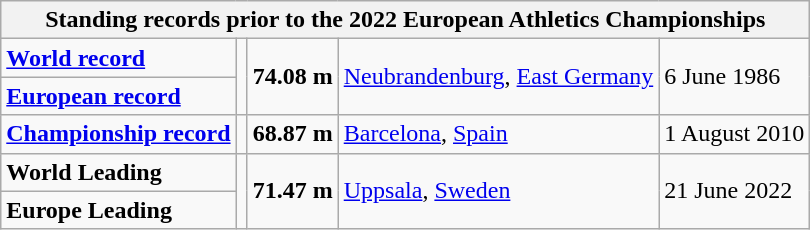<table class="wikitable">
<tr>
<th colspan="5">Standing records prior to the 2022 European Athletics Championships</th>
</tr>
<tr>
<td><strong><a href='#'>World record</a></strong></td>
<td rowspan=2></td>
<td rowspan=2><strong>74.08 m</strong></td>
<td rowspan=2><a href='#'>Neubrandenburg</a>, <a href='#'>East Germany</a></td>
<td rowspan=2>6 June 1986</td>
</tr>
<tr>
<td><strong><a href='#'>European record</a></strong></td>
</tr>
<tr>
<td><strong><a href='#'>Championship record</a></strong></td>
<td></td>
<td><strong>68.87 m</strong></td>
<td><a href='#'>Barcelona</a>, <a href='#'>Spain</a></td>
<td>1 August 2010</td>
</tr>
<tr>
<td><strong>World Leading</strong></td>
<td rowspan=2></td>
<td rowspan=2><strong>71.47  m</strong></td>
<td rowspan=2><a href='#'>Uppsala</a>, <a href='#'>Sweden</a></td>
<td rowspan=2>21 June 2022</td>
</tr>
<tr>
<td><strong>Europe Leading</strong></td>
</tr>
</table>
